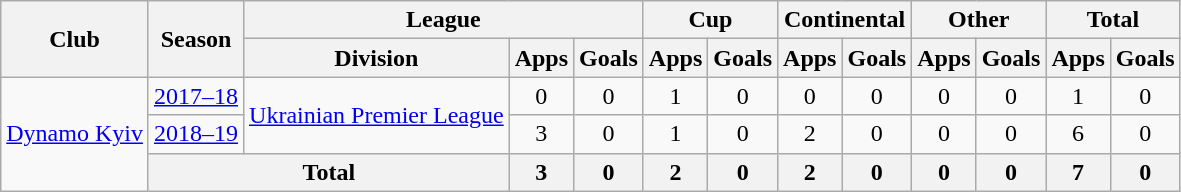<table class="wikitable" style="text-align: center">
<tr>
<th rowspan="2">Club</th>
<th rowspan="2">Season</th>
<th colspan="3">League</th>
<th colspan="2">Cup</th>
<th colspan="2">Continental</th>
<th colspan="2">Other</th>
<th colspan="2">Total</th>
</tr>
<tr>
<th>Division</th>
<th>Apps</th>
<th>Goals</th>
<th>Apps</th>
<th>Goals</th>
<th>Apps</th>
<th>Goals</th>
<th>Apps</th>
<th>Goals</th>
<th>Apps</th>
<th>Goals</th>
</tr>
<tr>
<td rowspan="3"><a href='#'>Dynamo Kyiv</a></td>
<td><a href='#'>2017–18</a></td>
<td rowspan="2"><a href='#'>Ukrainian Premier League</a></td>
<td>0</td>
<td>0</td>
<td>1</td>
<td>0</td>
<td>0</td>
<td>0</td>
<td>0</td>
<td>0</td>
<td>1</td>
<td>0</td>
</tr>
<tr>
<td><a href='#'>2018–19</a></td>
<td>3</td>
<td>0</td>
<td>1</td>
<td>0</td>
<td>2</td>
<td>0</td>
<td>0</td>
<td>0</td>
<td>6</td>
<td>0</td>
</tr>
<tr>
<th colspan="2">Total</th>
<th>3</th>
<th>0</th>
<th>2</th>
<th>0</th>
<th>2</th>
<th>0</th>
<th>0</th>
<th>0</th>
<th>7</th>
<th>0</th>
</tr>
</table>
